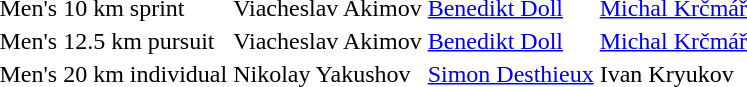<table>
<tr>
<td>Men's 10 km sprint</td>
<td> Viacheslav Akimov</td>
<td> <a href='#'>Benedikt Doll</a></td>
<td> <a href='#'>Michal Krčmář</a></td>
</tr>
<tr>
<td>Men's 12.5 km pursuit</td>
<td> Viacheslav Akimov</td>
<td> <a href='#'>Benedikt Doll</a></td>
<td> <a href='#'>Michal Krčmář</a></td>
</tr>
<tr>
<td>Men's 20 km individual</td>
<td> Nikolay Yakushov</td>
<td> <a href='#'>Simon Desthieux</a></td>
<td> Ivan Kryukov</td>
</tr>
</table>
